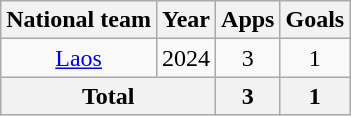<table class="wikitable" style="text-align: center;">
<tr>
<th>National team</th>
<th>Year</th>
<th>Apps</th>
<th>Goals</th>
</tr>
<tr>
<td rowspan=1><a href='#'>Laos</a></td>
<td>2024</td>
<td>3</td>
<td>1</td>
</tr>
<tr>
<th colspan=2>Total</th>
<th>3</th>
<th>1</th>
</tr>
</table>
